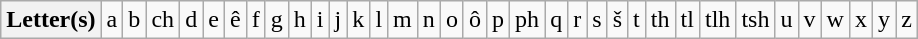<table class="wikitable" style="text-align: center;">
<tr>
<th>Letter(s)</th>
<td>a</td>
<td>b</td>
<td>ch</td>
<td>d</td>
<td>e</td>
<td>ê</td>
<td>f</td>
<td>g</td>
<td>h</td>
<td>i</td>
<td>j</td>
<td>k</td>
<td>l</td>
<td>m</td>
<td>n</td>
<td>o</td>
<td>ô</td>
<td>p</td>
<td>ph</td>
<td>q</td>
<td>r</td>
<td>s</td>
<td>š</td>
<td>t</td>
<td>th</td>
<td>tl</td>
<td>tlh</td>
<td>tsh</td>
<td>u</td>
<td>v</td>
<td>w</td>
<td>x</td>
<td>y</td>
<td>z</td>
</tr>
</table>
